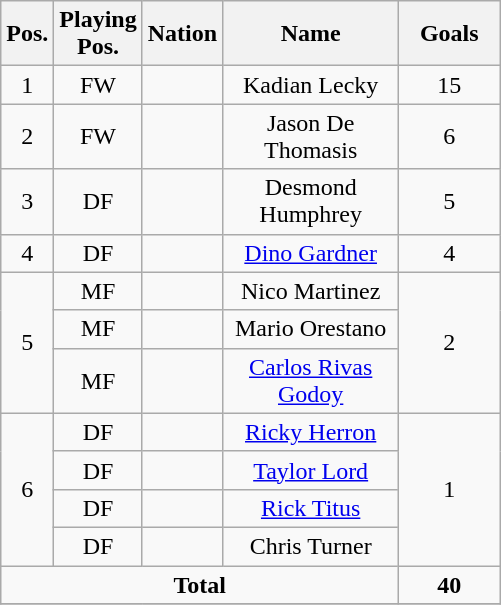<table class="wikitable sortable" style="font-size:100%; text-align:center">
<tr>
<th width=15>Pos.</th>
<th width=15>Playing Pos.</th>
<th width=15>Nation</th>
<th width=110>Name</th>
<th width=60>Goals</th>
</tr>
<tr>
<td>1</td>
<td>FW</td>
<td></td>
<td>Kadian Lecky</td>
<td>15</td>
</tr>
<tr>
<td>2</td>
<td>FW</td>
<td></td>
<td>Jason De Thomasis</td>
<td>6</td>
</tr>
<tr>
<td>3</td>
<td>DF</td>
<td></td>
<td>Desmond Humphrey</td>
<td>5</td>
</tr>
<tr>
<td>4</td>
<td>DF</td>
<td></td>
<td><a href='#'>Dino Gardner</a></td>
<td>4</td>
</tr>
<tr>
<td rowspan=3>5</td>
<td>MF</td>
<td></td>
<td>Nico Martinez</td>
<td rowspan=3>2</td>
</tr>
<tr>
<td>MF</td>
<td></td>
<td>Mario Orestano</td>
</tr>
<tr>
<td>MF</td>
<td></td>
<td><a href='#'>Carlos Rivas Godoy</a></td>
</tr>
<tr>
<td rowspan=4>6</td>
<td>DF</td>
<td></td>
<td><a href='#'>Ricky Herron</a></td>
<td rowspan=4>1</td>
</tr>
<tr>
<td>DF</td>
<td></td>
<td><a href='#'>Taylor Lord</a></td>
</tr>
<tr>
<td>DF</td>
<td></td>
<td><a href='#'>Rick Titus</a></td>
</tr>
<tr>
<td>DF</td>
<td></td>
<td>Chris Turner</td>
</tr>
<tr>
<td colspan=4><strong>Total</strong></td>
<td><strong>40</strong></td>
</tr>
<tr>
</tr>
</table>
